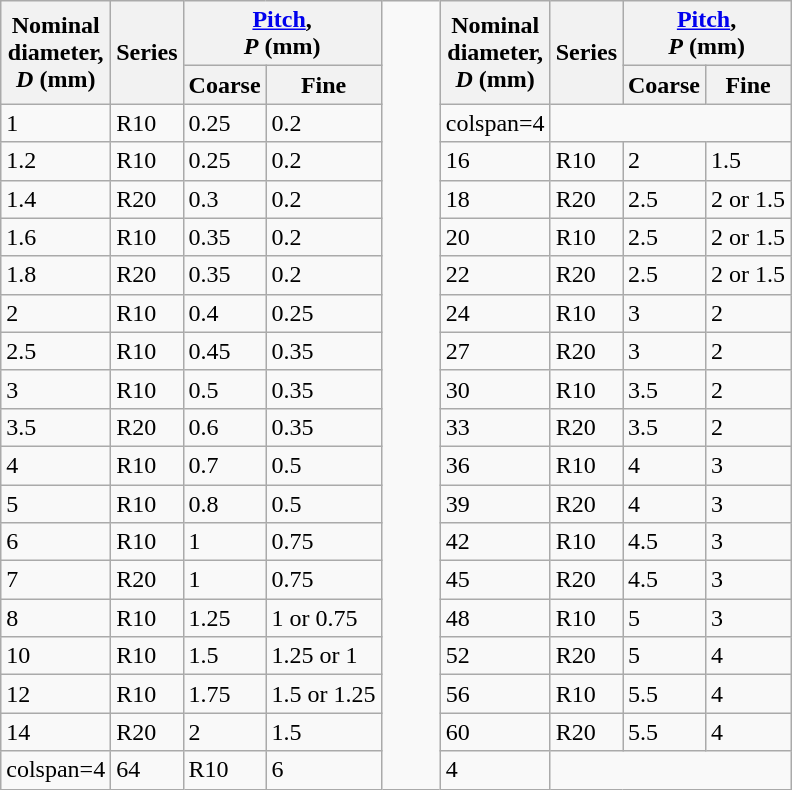<table class="wikitable">
<tr>
<th rowspan=2>Nominal <br>diameter, <br><em>D</em> (mm)</th>
<th rowspan=2>Series</th>
<th colspan=2><a href='#'>Pitch</a>, <br><em>P</em> (mm)</th>
<td rowspan="21" scope="col" style="width:2em; border-top:0px; border-bottom:0px;"></td>
<th rowspan=2>Nominal <br>diameter, <br><em>D</em> (mm)</th>
<th rowspan=2>Series</th>
<th colspan=2><a href='#'>Pitch</a>, <br><em>P</em> (mm)</th>
</tr>
<tr>
<th>Coarse</th>
<th>Fine</th>
<th>Coarse</th>
<th>Fine</th>
</tr>
<tr>
<td>1</td>
<td>R10</td>
<td>0.25</td>
<td>0.2</td>
<td>colspan=4 </td>
</tr>
<tr>
<td>1.2</td>
<td>R10</td>
<td>0.25</td>
<td>0.2</td>
<td>16</td>
<td>R10</td>
<td>2</td>
<td>1.5</td>
</tr>
<tr>
<td>1.4</td>
<td>R20</td>
<td>0.3</td>
<td>0.2</td>
<td>18</td>
<td>R20</td>
<td>2.5</td>
<td>2 or 1.5</td>
</tr>
<tr>
<td>1.6</td>
<td>R10</td>
<td>0.35</td>
<td>0.2</td>
<td>20</td>
<td>R10</td>
<td>2.5</td>
<td>2 or 1.5</td>
</tr>
<tr>
<td>1.8</td>
<td>R20</td>
<td>0.35</td>
<td>0.2</td>
<td>22</td>
<td>R20</td>
<td>2.5</td>
<td>2 or 1.5</td>
</tr>
<tr>
<td>2</td>
<td>R10</td>
<td>0.4</td>
<td>0.25</td>
<td>24</td>
<td>R10</td>
<td>3</td>
<td>2</td>
</tr>
<tr>
<td>2.5</td>
<td>R10</td>
<td>0.45</td>
<td>0.35</td>
<td>27</td>
<td>R20</td>
<td>3</td>
<td>2</td>
</tr>
<tr>
<td>3</td>
<td>R10</td>
<td>0.5</td>
<td>0.35</td>
<td>30</td>
<td>R10</td>
<td>3.5</td>
<td>2</td>
</tr>
<tr>
<td>3.5</td>
<td>R20</td>
<td>0.6</td>
<td>0.35</td>
<td>33</td>
<td>R20</td>
<td>3.5</td>
<td>2</td>
</tr>
<tr>
<td>4</td>
<td>R10</td>
<td>0.7</td>
<td>0.5</td>
<td>36</td>
<td>R10</td>
<td>4</td>
<td>3</td>
</tr>
<tr>
<td>5</td>
<td>R10</td>
<td>0.8</td>
<td>0.5</td>
<td>39</td>
<td>R20</td>
<td>4</td>
<td>3</td>
</tr>
<tr>
<td>6</td>
<td>R10</td>
<td>1</td>
<td>0.75</td>
<td>42</td>
<td>R10</td>
<td>4.5</td>
<td>3</td>
</tr>
<tr>
<td>7</td>
<td>R20</td>
<td>1</td>
<td>0.75</td>
<td>45</td>
<td>R20</td>
<td>4.5</td>
<td>3</td>
</tr>
<tr>
<td>8</td>
<td>R10</td>
<td>1.25</td>
<td>1 or 0.75</td>
<td>48</td>
<td>R10</td>
<td>5</td>
<td>3</td>
</tr>
<tr>
<td>10</td>
<td>R10</td>
<td>1.5</td>
<td>1.25 or 1</td>
<td>52</td>
<td>R20</td>
<td>5</td>
<td>4</td>
</tr>
<tr>
<td>12</td>
<td>R10</td>
<td>1.75</td>
<td>1.5 or 1.25</td>
<td>56</td>
<td>R10</td>
<td>5.5</td>
<td>4</td>
</tr>
<tr>
<td>14</td>
<td>R20</td>
<td>2</td>
<td>1.5</td>
<td>60</td>
<td>R20</td>
<td>5.5</td>
<td>4</td>
</tr>
<tr>
<td>colspan=4 </td>
<td style="border-bottom:1px;">64</td>
<td>R10</td>
<td>6</td>
<td>4</td>
</tr>
</table>
